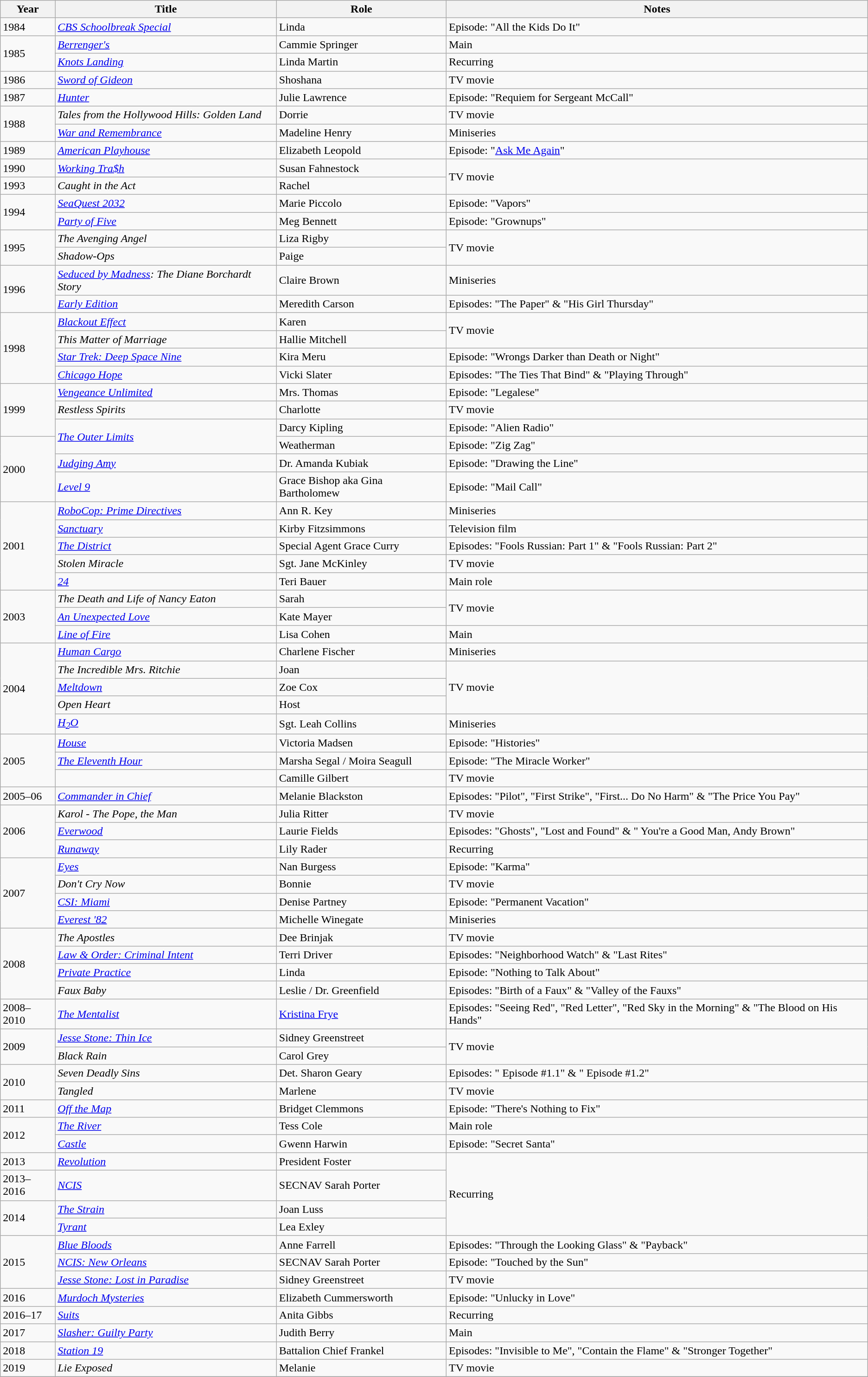<table class="wikitable sortable">
<tr>
<th>Year</th>
<th>Title</th>
<th>Role</th>
<th class="unsortable">Notes</th>
</tr>
<tr>
<td>1984</td>
<td><em><a href='#'>CBS Schoolbreak Special</a></em></td>
<td>Linda</td>
<td>Episode:  "All the Kids Do It"</td>
</tr>
<tr>
<td rowspan=2>1985</td>
<td><em><a href='#'>Berrenger's</a></em></td>
<td>Cammie Springer</td>
<td>Main</td>
</tr>
<tr>
<td><em><a href='#'>Knots Landing</a></em></td>
<td>Linda Martin</td>
<td>Recurring</td>
</tr>
<tr>
<td>1986</td>
<td><em><a href='#'>Sword of Gideon</a></em></td>
<td>Shoshana</td>
<td>TV movie</td>
</tr>
<tr>
<td>1987</td>
<td><em><a href='#'>Hunter</a></em></td>
<td>Julie Lawrence</td>
<td>Episode: "Requiem for Sergeant McCall"</td>
</tr>
<tr>
<td rowspan=2>1988</td>
<td><em>Tales from the Hollywood Hills: Golden Land</em></td>
<td>Dorrie</td>
<td>TV movie</td>
</tr>
<tr>
<td><em><a href='#'>War and Remembrance</a></em></td>
<td>Madeline Henry</td>
<td>Miniseries</td>
</tr>
<tr>
<td>1989</td>
<td><em><a href='#'>American Playhouse</a></em></td>
<td>Elizabeth Leopold</td>
<td>Episode:  "<a href='#'>Ask Me Again</a>"</td>
</tr>
<tr>
<td>1990</td>
<td><em><a href='#'>Working Tra$h</a></em></td>
<td>Susan Fahnestock</td>
<td rowspan=2>TV movie</td>
</tr>
<tr>
<td>1993</td>
<td><em>Caught in the Act</em></td>
<td>Rachel</td>
</tr>
<tr>
<td rowspan=2>1994</td>
<td><em><a href='#'>SeaQuest 2032</a></em></td>
<td>Marie Piccolo</td>
<td>Episode: "Vapors"</td>
</tr>
<tr>
<td><em><a href='#'>Party of Five</a></em></td>
<td>Meg Bennett</td>
<td>Episode: "Grownups"</td>
</tr>
<tr>
<td rowspan=2>1995</td>
<td data-sort-value="Avenging Angel, The"><em>The Avenging Angel</em></td>
<td>Liza Rigby</td>
<td rowspan=2>TV movie</td>
</tr>
<tr>
<td><em>Shadow-Ops</em></td>
<td>Paige</td>
</tr>
<tr>
<td rowspan=2>1996</td>
<td><em><a href='#'>Seduced by Madness</a>: The Diane Borchardt Story</em></td>
<td>Claire Brown</td>
<td>Miniseries</td>
</tr>
<tr>
<td><em><a href='#'>Early Edition</a></em></td>
<td>Meredith Carson</td>
<td>Episodes: "The Paper" & "His Girl Thursday"</td>
</tr>
<tr>
<td rowspan=4>1998</td>
<td><em><a href='#'>Blackout Effect</a></em></td>
<td>Karen</td>
<td rowspan=2>TV movie</td>
</tr>
<tr>
<td><em>This Matter of Marriage</em></td>
<td>Hallie Mitchell</td>
</tr>
<tr>
<td><em><a href='#'>Star Trek: Deep Space Nine</a></em></td>
<td>Kira Meru</td>
<td>Episode: "Wrongs Darker than Death or Night"</td>
</tr>
<tr>
<td><em><a href='#'>Chicago Hope</a></em></td>
<td>Vicki Slater</td>
<td>Episodes: "The Ties That Bind" & "Playing Through"</td>
</tr>
<tr>
<td rowspan=3>1999</td>
<td><em><a href='#'>Vengeance Unlimited</a></em></td>
<td>Mrs. Thomas</td>
<td>Episode: "Legalese"</td>
</tr>
<tr>
<td><em>Restless Spirits</em></td>
<td>Charlotte</td>
<td>TV movie</td>
</tr>
<tr>
<td rowspan=2 data-sort-value="Outer Limits, The"><em><a href='#'>The Outer Limits</a></em></td>
<td>Darcy Kipling</td>
<td>Episode: "Alien Radio"</td>
</tr>
<tr>
<td rowspan=3>2000</td>
<td>Weatherman</td>
<td>Episode: "Zig Zag"</td>
</tr>
<tr>
<td><em><a href='#'>Judging Amy</a></em></td>
<td>Dr. Amanda Kubiak</td>
<td>Episode:  "Drawing the Line"</td>
</tr>
<tr>
<td><em><a href='#'>Level 9</a></em></td>
<td>Grace Bishop aka Gina Bartholomew</td>
<td>Episode:  "Mail Call"</td>
</tr>
<tr>
<td rowspan=5>2001</td>
<td><em><a href='#'>RoboCop: Prime Directives</a></em></td>
<td>Ann R. Key</td>
<td>Miniseries</td>
</tr>
<tr>
<td><em><a href='#'>Sanctuary</a></em></td>
<td>Kirby Fitzsimmons</td>
<td>Television film</td>
</tr>
<tr>
<td data-sort-value="District, The"><em><a href='#'>The District</a></em></td>
<td>Special Agent Grace Curry</td>
<td>Episodes:  "Fools Russian: Part 1" & "Fools Russian: Part 2"</td>
</tr>
<tr>
<td><em>Stolen Miracle</em></td>
<td>Sgt. Jane McKinley</td>
<td>TV movie</td>
</tr>
<tr>
<td><em><a href='#'>24</a></em></td>
<td>Teri Bauer</td>
<td>Main role</td>
</tr>
<tr>
<td rowspan=3>2003</td>
<td data-sort-value="Death and Life of Nancy Eaton, The"><em>The Death and Life of Nancy Eaton</em></td>
<td>Sarah</td>
<td rowspan=2>TV movie</td>
</tr>
<tr>
<td><em><a href='#'>An Unexpected Love</a></em></td>
<td>Kate Mayer</td>
</tr>
<tr>
<td><em><a href='#'>Line of Fire</a></em></td>
<td>Lisa Cohen</td>
<td>Main</td>
</tr>
<tr>
<td rowspan=5>2004</td>
<td><em><a href='#'>Human Cargo</a></em></td>
<td>Charlene Fischer</td>
<td>Miniseries</td>
</tr>
<tr>
<td data-sort-value="Incredible Mrs. Ritchie, The"><em>The Incredible Mrs. Ritchie</em></td>
<td>Joan</td>
<td rowspan=3>TV movie</td>
</tr>
<tr>
<td><em><a href='#'>Meltdown</a></em></td>
<td>Zoe Cox</td>
</tr>
<tr>
<td><em>Open Heart</em></td>
<td>Host</td>
</tr>
<tr>
<td><em><a href='#'>H<sub>2</sub>O</a></em></td>
<td>Sgt. Leah Collins</td>
<td>Miniseries</td>
</tr>
<tr>
<td rowspan=3>2005</td>
<td><em><a href='#'>House</a></em></td>
<td>Victoria Madsen</td>
<td>Episode:  "Histories"</td>
</tr>
<tr>
<td data-sort-value="Eleventh Hour, The"><em><a href='#'>The Eleventh Hour</a></em></td>
<td>Marsha Segal / Moira Seagull</td>
<td>Episode:  "The Miracle Worker"</td>
</tr>
<tr>
<td><em></em></td>
<td>Camille Gilbert</td>
<td>TV movie</td>
</tr>
<tr>
<td>2005–06</td>
<td><em><a href='#'>Commander in Chief</a></em></td>
<td>Melanie Blackston</td>
<td>Episodes: "Pilot", "First Strike", "First... Do No Harm" & "The Price You Pay"</td>
</tr>
<tr>
<td rowspan=3>2006</td>
<td><em>Karol - The Pope, the Man</em></td>
<td>Julia Ritter</td>
<td>TV movie</td>
</tr>
<tr>
<td><em><a href='#'>Everwood</a></em></td>
<td>Laurie Fields</td>
<td>Episodes:  "Ghosts", "Lost and Found" & " You're a Good Man, Andy Brown"</td>
</tr>
<tr>
<td><em><a href='#'>Runaway</a></em></td>
<td>Lily Rader</td>
<td>Recurring</td>
</tr>
<tr>
<td rowspan=4>2007</td>
<td><em><a href='#'>Eyes</a></em></td>
<td>Nan Burgess</td>
<td>Episode: "Karma"</td>
</tr>
<tr>
<td><em>Don't Cry Now</em></td>
<td>Bonnie</td>
<td>TV movie</td>
</tr>
<tr>
<td><em><a href='#'>CSI: Miami</a></em></td>
<td>Denise Partney</td>
<td>Episode: "Permanent Vacation"</td>
</tr>
<tr>
<td><em><a href='#'>Everest '82</a></em></td>
<td>Michelle Winegate</td>
<td>Miniseries</td>
</tr>
<tr>
<td rowspan=4>2008</td>
<td data-sort-value="Apostles, The"><em>The Apostles</em></td>
<td>Dee Brinjak</td>
<td>TV movie</td>
</tr>
<tr>
<td><em><a href='#'>Law & Order: Criminal Intent</a></em></td>
<td>Terri Driver</td>
<td>Episodes:  "Neighborhood Watch" & "Last Rites"</td>
</tr>
<tr>
<td><em><a href='#'>Private Practice</a></em></td>
<td>Linda</td>
<td>Episode: "Nothing to Talk About"</td>
</tr>
<tr>
<td><em>Faux Baby</em></td>
<td>Leslie / Dr. Greenfield</td>
<td>Episodes:  "Birth of a Faux" & "Valley of the Fauxs"</td>
</tr>
<tr>
<td>2008–2010</td>
<td data-sort-value="Mentalist, The"><em><a href='#'>The Mentalist</a></em></td>
<td><a href='#'>Kristina Frye</a></td>
<td>Episodes:  "Seeing Red", "Red Letter", "Red Sky in the Morning" & "The Blood on His Hands"</td>
</tr>
<tr>
<td rowspan=2>2009</td>
<td><em><a href='#'>Jesse Stone: Thin Ice</a></em></td>
<td>Sidney Greenstreet</td>
<td rowspan=2>TV movie</td>
</tr>
<tr>
<td><em>Black Rain</em></td>
<td>Carol Grey</td>
</tr>
<tr>
<td rowspan=2>2010</td>
<td><em>Seven Deadly Sins</em></td>
<td>Det. Sharon Geary</td>
<td>Episodes: " Episode #1.1" & " Episode #1.2"</td>
</tr>
<tr>
<td><em>Tangled</em></td>
<td>Marlene</td>
<td>TV movie</td>
</tr>
<tr>
<td>2011</td>
<td><em><a href='#'>Off the Map</a></em></td>
<td>Bridget Clemmons</td>
<td>Episode: "There's Nothing to Fix"</td>
</tr>
<tr>
<td rowspan=2>2012</td>
<td data-sort-value="River, The"><em><a href='#'>The River</a></em></td>
<td>Tess Cole</td>
<td>Main role</td>
</tr>
<tr>
<td><em><a href='#'>Castle</a></em></td>
<td>Gwenn Harwin</td>
<td>Episode: "Secret Santa"</td>
</tr>
<tr>
<td>2013</td>
<td><em><a href='#'>Revolution</a></em></td>
<td>President Foster</td>
<td rowspan=4>Recurring</td>
</tr>
<tr>
<td>2013–2016</td>
<td><em><a href='#'>NCIS</a></em></td>
<td>SECNAV Sarah Porter</td>
</tr>
<tr>
<td rowspan=2>2014</td>
<td data-sort-value="Strain, The"><em><a href='#'>The Strain</a></em></td>
<td>Joan Luss</td>
</tr>
<tr>
<td><em><a href='#'>Tyrant</a></em></td>
<td>Lea Exley</td>
</tr>
<tr>
<td rowspan=3>2015</td>
<td><em><a href='#'>Blue Bloods</a></em></td>
<td>Anne Farrell</td>
<td>Episodes:  "Through the Looking Glass" & "Payback"</td>
</tr>
<tr>
<td><em><a href='#'>NCIS: New Orleans</a></em></td>
<td>SECNAV Sarah Porter</td>
<td>Episode: "Touched by the Sun"</td>
</tr>
<tr>
<td><em><a href='#'>Jesse Stone: Lost in Paradise</a></em></td>
<td>Sidney Greenstreet</td>
<td>TV movie</td>
</tr>
<tr>
<td>2016</td>
<td><em><a href='#'>Murdoch Mysteries</a></em></td>
<td>Elizabeth Cummersworth</td>
<td>Episode:  "Unlucky in Love"</td>
</tr>
<tr>
<td>2016–17</td>
<td><em><a href='#'>Suits</a></em></td>
<td>Anita Gibbs</td>
<td>Recurring</td>
</tr>
<tr>
<td>2017</td>
<td><em><a href='#'>Slasher: Guilty Party</a></em></td>
<td>Judith Berry</td>
<td>Main</td>
</tr>
<tr>
<td>2018</td>
<td><em><a href='#'>Station 19</a></em></td>
<td>Battalion Chief Frankel</td>
<td>Episodes: "Invisible to Me", "Contain the Flame" & "Stronger Together"</td>
</tr>
<tr>
<td>2019</td>
<td><em>Lie Exposed</em></td>
<td>Melanie</td>
<td>TV movie</td>
</tr>
<tr>
</tr>
</table>
